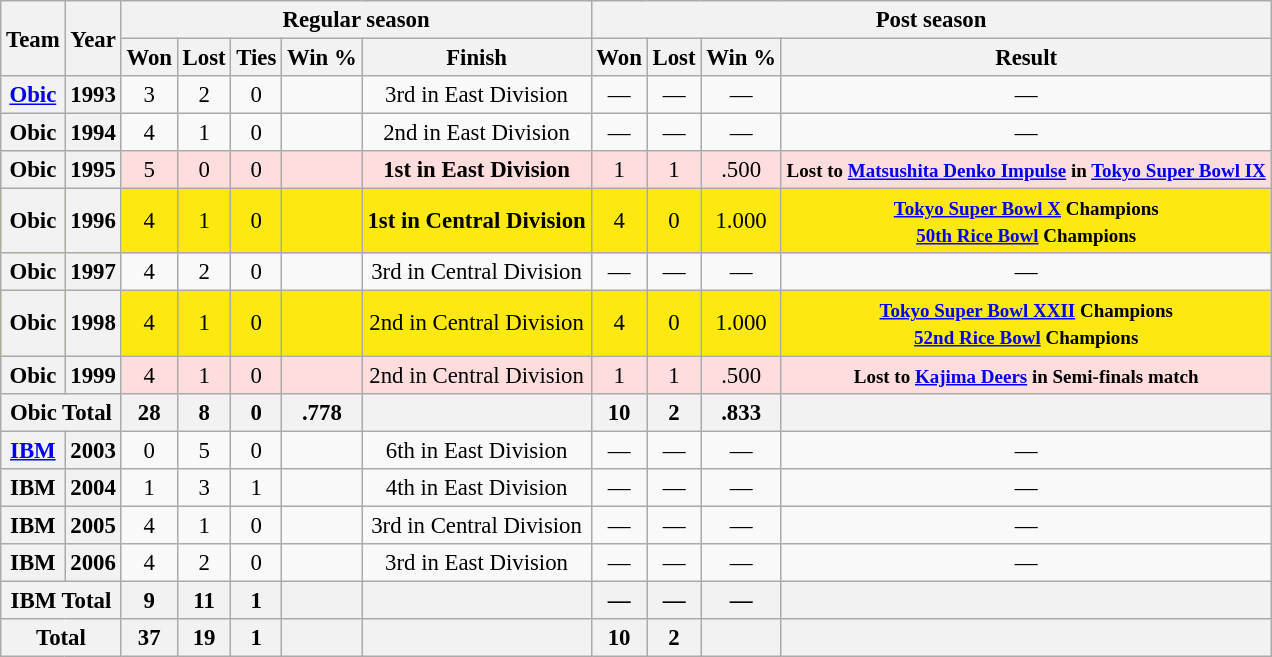<table class="wikitable" style="font-size: 95%; text-align:center;">
<tr>
<th rowspan="2">Team</th>
<th rowspan="2">Year</th>
<th colspan="5">Regular season</th>
<th colspan="4">Post season</th>
</tr>
<tr>
<th>Won</th>
<th>Lost</th>
<th>Ties</th>
<th>Win %</th>
<th>Finish</th>
<th>Won</th>
<th>Lost</th>
<th>Win %</th>
<th>Result</th>
</tr>
<tr>
<th><a href='#'>Obic</a></th>
<th>1993</th>
<td>3</td>
<td>2</td>
<td>0</td>
<td></td>
<td>3rd in East Division</td>
<td>—</td>
<td>—</td>
<td>—</td>
<td>—</td>
</tr>
<tr>
<th>Obic</th>
<th>1994</th>
<td>4</td>
<td>1</td>
<td>0</td>
<td></td>
<td>2nd in East Division</td>
<td>—</td>
<td>—</td>
<td>—</td>
<td>—</td>
</tr>
<tr ! style="background:#fdd;">
<th>Obic</th>
<th>1995</th>
<td>5</td>
<td>0</td>
<td>0</td>
<td></td>
<td><strong>1st in East Division</strong></td>
<td>1</td>
<td>1</td>
<td>.500</td>
<td><small><strong>Lost to <a href='#'>Matsushita Denko Impulse</a> in <a href='#'>Tokyo Super Bowl IX</a></strong></small></td>
</tr>
<tr ! style="background:#FDE910;">
<th>Obic</th>
<th>1996</th>
<td>4</td>
<td>1</td>
<td>0</td>
<td></td>
<td><strong>1st in Central Division</strong></td>
<td>4</td>
<td>0</td>
<td>1.000</td>
<td><small><strong><a href='#'>Tokyo Super Bowl X</a> Champions</strong></small><br><small><strong><a href='#'>50th Rice Bowl</a> Champions</strong></small></td>
</tr>
<tr>
<th>Obic</th>
<th>1997</th>
<td>4</td>
<td>2</td>
<td>0</td>
<td></td>
<td>3rd in Central Division</td>
<td>—</td>
<td>—</td>
<td>—</td>
<td>—</td>
</tr>
<tr ! style="background:#FDE910;">
<th>Obic</th>
<th>1998</th>
<td>4</td>
<td>1</td>
<td>0</td>
<td></td>
<td>2nd in Central Division</td>
<td>4</td>
<td>0</td>
<td>1.000</td>
<td><small><strong><a href='#'>Tokyo Super Bowl XXII</a> Champions</strong></small><br><small><strong><a href='#'>52nd Rice Bowl</a> Champions</strong></small></td>
</tr>
<tr ! style="background:#fdd;">
<th>Obic</th>
<th>1999</th>
<td>4</td>
<td>1</td>
<td>0</td>
<td></td>
<td>2nd in Central Division</td>
<td>1</td>
<td>1</td>
<td>.500</td>
<td><small><strong>Lost to <a href='#'>Kajima Deers</a> in Semi-finals match</strong></small></td>
</tr>
<tr>
<th colspan="2">Obic Total</th>
<th>28</th>
<th>8</th>
<th>0</th>
<th>.778</th>
<th></th>
<th>10</th>
<th>2</th>
<th>.833</th>
<th></th>
</tr>
<tr>
<th><a href='#'>IBM</a></th>
<th>2003</th>
<td>0</td>
<td>5</td>
<td>0</td>
<td></td>
<td>6th in East Division</td>
<td>—</td>
<td>—</td>
<td>—</td>
<td>—</td>
</tr>
<tr>
<th>IBM</th>
<th>2004</th>
<td>1</td>
<td>3</td>
<td>1</td>
<td></td>
<td>4th in East Division</td>
<td>—</td>
<td>—</td>
<td>—</td>
<td>—</td>
</tr>
<tr>
<th>IBM</th>
<th>2005</th>
<td>4</td>
<td>1</td>
<td>0</td>
<td></td>
<td>3rd in Central Division</td>
<td>—</td>
<td>—</td>
<td>—</td>
<td>—</td>
</tr>
<tr>
<th>IBM</th>
<th>2006</th>
<td>4</td>
<td>2</td>
<td>0</td>
<td></td>
<td>3rd in East Division</td>
<td>—</td>
<td>—</td>
<td>—</td>
<td>—</td>
</tr>
<tr>
<th colspan="2">IBM Total</th>
<th>9</th>
<th>11</th>
<th>1</th>
<th></th>
<th></th>
<th>—</th>
<th>—</th>
<th>—</th>
<th></th>
</tr>
<tr>
<th colspan="2">Total</th>
<th>37</th>
<th>19</th>
<th>1</th>
<th></th>
<th></th>
<th>10</th>
<th>2</th>
<th></th>
<th></th>
</tr>
</table>
